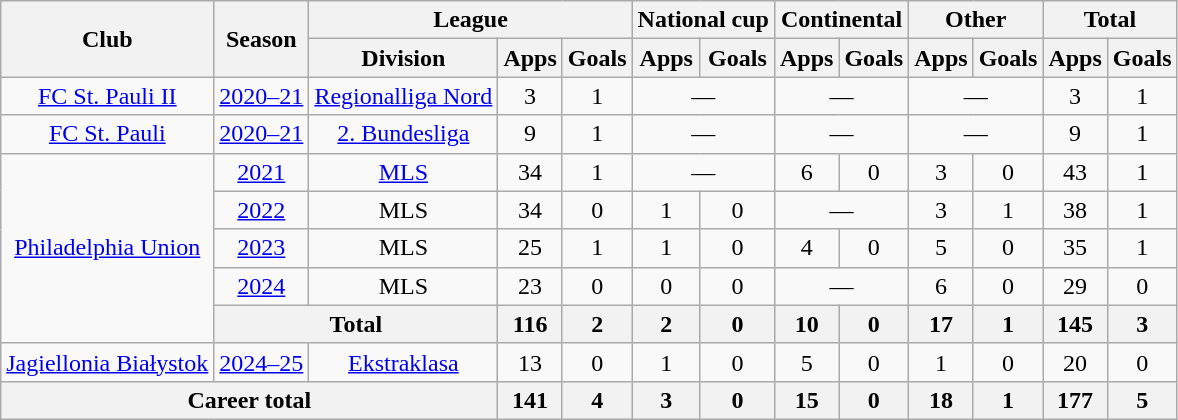<table class="wikitable" style="text-align:center">
<tr>
<th rowspan="2">Club</th>
<th rowspan="2">Season</th>
<th colspan="3">League</th>
<th colspan="2">National cup</th>
<th colspan="2">Continental</th>
<th colspan="2">Other</th>
<th colspan="2">Total</th>
</tr>
<tr>
<th>Division</th>
<th>Apps</th>
<th>Goals</th>
<th>Apps</th>
<th>Goals</th>
<th>Apps</th>
<th>Goals</th>
<th>Apps</th>
<th>Goals</th>
<th>Apps</th>
<th>Goals</th>
</tr>
<tr>
<td><a href='#'>FC St. Pauli II</a></td>
<td><a href='#'>2020–21</a></td>
<td><a href='#'>Regionalliga Nord</a></td>
<td>3</td>
<td>1</td>
<td colspan="2">—</td>
<td colspan="2">—</td>
<td colspan="2">—</td>
<td>3</td>
<td>1</td>
</tr>
<tr>
<td><a href='#'>FC St. Pauli</a></td>
<td><a href='#'>2020–21</a></td>
<td><a href='#'>2. Bundesliga</a></td>
<td>9</td>
<td>1</td>
<td colspan="2">—</td>
<td colspan="2">—</td>
<td colspan="2">—</td>
<td>9</td>
<td>1</td>
</tr>
<tr>
<td rowspan="5"><a href='#'>Philadelphia Union</a></td>
<td><a href='#'>2021</a></td>
<td><a href='#'>MLS</a></td>
<td>34</td>
<td>1</td>
<td colspan="2">—</td>
<td>6</td>
<td>0</td>
<td>3</td>
<td>0</td>
<td>43</td>
<td>1</td>
</tr>
<tr>
<td><a href='#'>2022</a></td>
<td>MLS</td>
<td>34</td>
<td>0</td>
<td>1</td>
<td>0</td>
<td colspan="2">—</td>
<td>3</td>
<td>1</td>
<td>38</td>
<td>1</td>
</tr>
<tr>
<td><a href='#'>2023</a></td>
<td>MLS</td>
<td>25</td>
<td>1</td>
<td>1</td>
<td>0</td>
<td>4</td>
<td>0</td>
<td>5</td>
<td>0</td>
<td>35</td>
<td>1</td>
</tr>
<tr>
<td><a href='#'>2024</a></td>
<td>MLS</td>
<td>23</td>
<td>0</td>
<td>0</td>
<td>0</td>
<td colspan="2">—</td>
<td>6</td>
<td>0</td>
<td>29</td>
<td>0</td>
</tr>
<tr>
<th colspan="2">Total</th>
<th>116</th>
<th>2</th>
<th>2</th>
<th>0</th>
<th>10</th>
<th>0</th>
<th>17</th>
<th>1</th>
<th>145</th>
<th>3</th>
</tr>
<tr>
<td><a href='#'>Jagiellonia Białystok</a></td>
<td><a href='#'>2024–25</a></td>
<td><a href='#'>Ekstraklasa</a></td>
<td>13</td>
<td>0</td>
<td>1</td>
<td>0</td>
<td>5</td>
<td>0</td>
<td>1</td>
<td>0</td>
<td>20</td>
<td>0</td>
</tr>
<tr>
<th colspan="3">Career total</th>
<th>141</th>
<th>4</th>
<th>3</th>
<th>0</th>
<th>15</th>
<th>0</th>
<th>18</th>
<th>1</th>
<th>177</th>
<th>5</th>
</tr>
</table>
